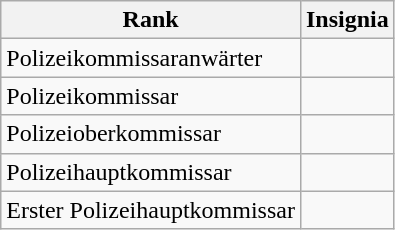<table class="wikitable">
<tr>
<th>Rank</th>
<th>Insignia</th>
</tr>
<tr>
<td>Polizeikommissaranwärter</td>
<td></td>
</tr>
<tr>
<td>Polizeikommissar</td>
<td></td>
</tr>
<tr>
<td>Polizeioberkommissar</td>
<td></td>
</tr>
<tr>
<td>Polizeihauptkommissar</td>
<td></td>
</tr>
<tr>
<td>Erster Polizeihauptkommissar</td>
<td></td>
</tr>
</table>
